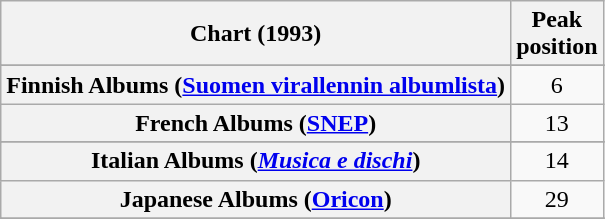<table class="wikitable sortable plainrowheaders">
<tr>
<th>Chart (1993)</th>
<th>Peak<br>position</th>
</tr>
<tr>
</tr>
<tr>
</tr>
<tr>
</tr>
<tr>
</tr>
<tr>
<th scope="row">Finnish Albums (<a href='#'>Suomen virallennin albumlista</a>)</th>
<td align="center">6</td>
</tr>
<tr>
<th scope="row">French Albums (<a href='#'>SNEP</a>)</th>
<td align="center">13</td>
</tr>
<tr>
</tr>
<tr>
<th scope="row">Italian Albums (<em><a href='#'>Musica e dischi</a></em>)</th>
<td align="center">14</td>
</tr>
<tr>
<th scope="row">Japanese Albums (<a href='#'>Oricon</a>)</th>
<td align="center">29</td>
</tr>
<tr>
</tr>
<tr>
</tr>
<tr>
</tr>
<tr>
</tr>
</table>
